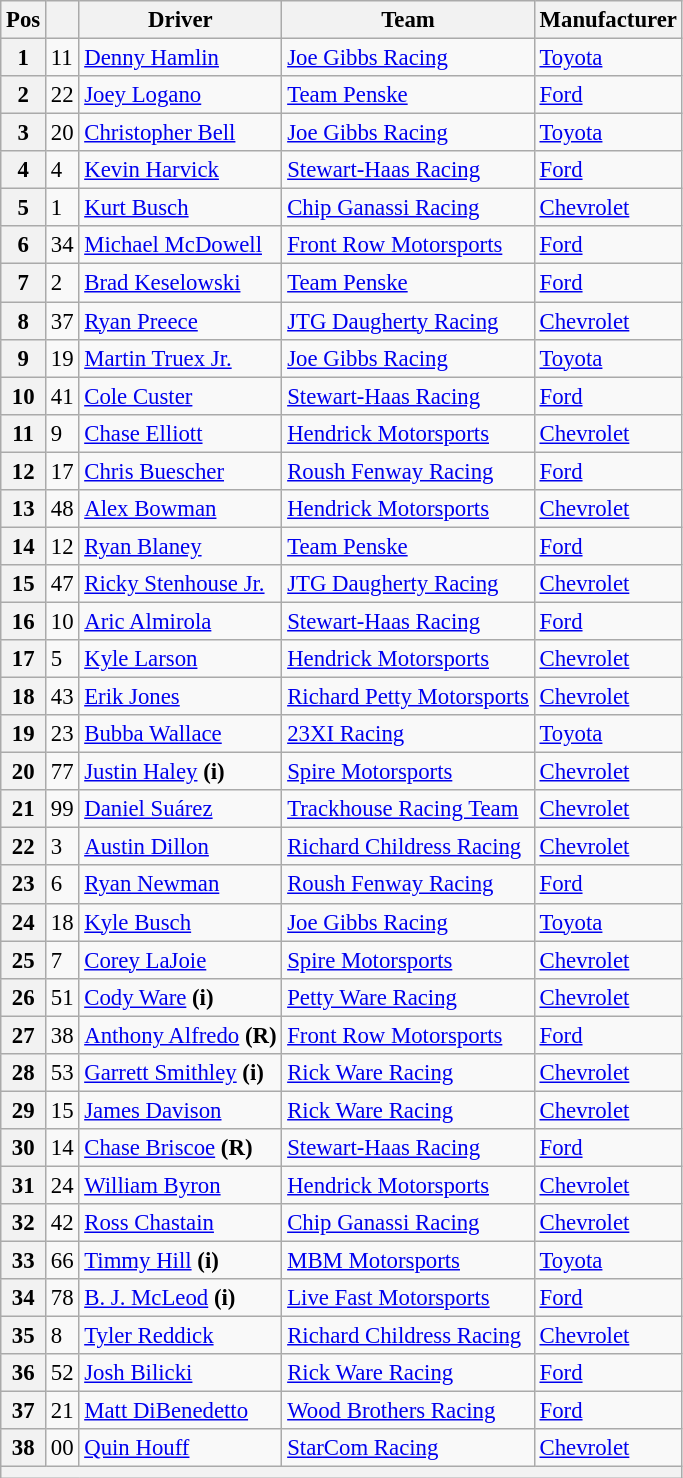<table class="wikitable" style="font-size:95%">
<tr>
<th>Pos</th>
<th></th>
<th>Driver</th>
<th>Team</th>
<th>Manufacturer</th>
</tr>
<tr>
<th>1</th>
<td>11</td>
<td><a href='#'>Denny Hamlin</a></td>
<td><a href='#'>Joe Gibbs Racing</a></td>
<td><a href='#'>Toyota</a></td>
</tr>
<tr>
<th>2</th>
<td>22</td>
<td><a href='#'>Joey Logano</a></td>
<td><a href='#'>Team Penske</a></td>
<td><a href='#'>Ford</a></td>
</tr>
<tr>
<th>3</th>
<td>20</td>
<td><a href='#'>Christopher Bell</a></td>
<td><a href='#'>Joe Gibbs Racing</a></td>
<td><a href='#'>Toyota</a></td>
</tr>
<tr>
<th>4</th>
<td>4</td>
<td><a href='#'>Kevin Harvick</a></td>
<td><a href='#'>Stewart-Haas Racing</a></td>
<td><a href='#'>Ford</a></td>
</tr>
<tr>
<th>5</th>
<td>1</td>
<td><a href='#'>Kurt Busch</a></td>
<td><a href='#'>Chip Ganassi Racing</a></td>
<td><a href='#'>Chevrolet</a></td>
</tr>
<tr>
<th>6</th>
<td>34</td>
<td><a href='#'>Michael McDowell</a></td>
<td><a href='#'>Front Row Motorsports</a></td>
<td><a href='#'>Ford</a></td>
</tr>
<tr>
<th>7</th>
<td>2</td>
<td><a href='#'>Brad Keselowski</a></td>
<td><a href='#'>Team Penske</a></td>
<td><a href='#'>Ford</a></td>
</tr>
<tr>
<th>8</th>
<td>37</td>
<td><a href='#'>Ryan Preece</a></td>
<td><a href='#'>JTG Daugherty Racing</a></td>
<td><a href='#'>Chevrolet</a></td>
</tr>
<tr>
<th>9</th>
<td>19</td>
<td><a href='#'>Martin Truex Jr.</a></td>
<td><a href='#'>Joe Gibbs Racing</a></td>
<td><a href='#'>Toyota</a></td>
</tr>
<tr>
<th>10</th>
<td>41</td>
<td><a href='#'>Cole Custer</a></td>
<td><a href='#'>Stewart-Haas Racing</a></td>
<td><a href='#'>Ford</a></td>
</tr>
<tr>
<th>11</th>
<td>9</td>
<td><a href='#'>Chase Elliott</a></td>
<td><a href='#'>Hendrick Motorsports</a></td>
<td><a href='#'>Chevrolet</a></td>
</tr>
<tr>
<th>12</th>
<td>17</td>
<td><a href='#'>Chris Buescher</a></td>
<td><a href='#'>Roush Fenway Racing</a></td>
<td><a href='#'>Ford</a></td>
</tr>
<tr>
<th>13</th>
<td>48</td>
<td><a href='#'>Alex Bowman</a></td>
<td><a href='#'>Hendrick Motorsports</a></td>
<td><a href='#'>Chevrolet</a></td>
</tr>
<tr>
<th>14</th>
<td>12</td>
<td><a href='#'>Ryan Blaney</a></td>
<td><a href='#'>Team Penske</a></td>
<td><a href='#'>Ford</a></td>
</tr>
<tr>
<th>15</th>
<td>47</td>
<td><a href='#'>Ricky Stenhouse Jr.</a></td>
<td><a href='#'>JTG Daugherty Racing</a></td>
<td><a href='#'>Chevrolet</a></td>
</tr>
<tr>
<th>16</th>
<td>10</td>
<td><a href='#'>Aric Almirola</a></td>
<td><a href='#'>Stewart-Haas Racing</a></td>
<td><a href='#'>Ford</a></td>
</tr>
<tr>
<th>17</th>
<td>5</td>
<td><a href='#'>Kyle Larson</a></td>
<td><a href='#'>Hendrick Motorsports</a></td>
<td><a href='#'>Chevrolet</a></td>
</tr>
<tr>
<th>18</th>
<td>43</td>
<td><a href='#'>Erik Jones</a></td>
<td><a href='#'>Richard Petty Motorsports</a></td>
<td><a href='#'>Chevrolet</a></td>
</tr>
<tr>
<th>19</th>
<td>23</td>
<td><a href='#'>Bubba Wallace</a></td>
<td><a href='#'>23XI Racing</a></td>
<td><a href='#'>Toyota</a></td>
</tr>
<tr>
<th>20</th>
<td>77</td>
<td><a href='#'>Justin Haley</a> <strong>(i)</strong></td>
<td><a href='#'>Spire Motorsports</a></td>
<td><a href='#'>Chevrolet</a></td>
</tr>
<tr>
<th>21</th>
<td>99</td>
<td><a href='#'>Daniel Suárez</a></td>
<td><a href='#'>Trackhouse Racing Team</a></td>
<td><a href='#'>Chevrolet</a></td>
</tr>
<tr>
<th>22</th>
<td>3</td>
<td><a href='#'>Austin Dillon</a></td>
<td><a href='#'>Richard Childress Racing</a></td>
<td><a href='#'>Chevrolet</a></td>
</tr>
<tr>
<th>23</th>
<td>6</td>
<td><a href='#'>Ryan Newman</a></td>
<td><a href='#'>Roush Fenway Racing</a></td>
<td><a href='#'>Ford</a></td>
</tr>
<tr>
<th>24</th>
<td>18</td>
<td><a href='#'>Kyle Busch</a></td>
<td><a href='#'>Joe Gibbs Racing</a></td>
<td><a href='#'>Toyota</a></td>
</tr>
<tr>
<th>25</th>
<td>7</td>
<td><a href='#'>Corey LaJoie</a></td>
<td><a href='#'>Spire Motorsports</a></td>
<td><a href='#'>Chevrolet</a></td>
</tr>
<tr>
<th>26</th>
<td>51</td>
<td><a href='#'>Cody Ware</a> <strong>(i)</strong></td>
<td><a href='#'>Petty Ware Racing</a></td>
<td><a href='#'>Chevrolet</a></td>
</tr>
<tr>
<th>27</th>
<td>38</td>
<td><a href='#'>Anthony Alfredo</a> <strong>(R)</strong></td>
<td><a href='#'>Front Row Motorsports</a></td>
<td><a href='#'>Ford</a></td>
</tr>
<tr>
<th>28</th>
<td>53</td>
<td><a href='#'>Garrett Smithley</a> <strong>(i)</strong></td>
<td><a href='#'>Rick Ware Racing</a></td>
<td><a href='#'>Chevrolet</a></td>
</tr>
<tr>
<th>29</th>
<td>15</td>
<td><a href='#'>James Davison</a></td>
<td><a href='#'>Rick Ware Racing</a></td>
<td><a href='#'>Chevrolet</a></td>
</tr>
<tr>
<th>30</th>
<td>14</td>
<td><a href='#'>Chase Briscoe</a> <strong>(R)</strong></td>
<td><a href='#'>Stewart-Haas Racing</a></td>
<td><a href='#'>Ford</a></td>
</tr>
<tr>
<th>31</th>
<td>24</td>
<td><a href='#'>William Byron</a></td>
<td><a href='#'>Hendrick Motorsports</a></td>
<td><a href='#'>Chevrolet</a></td>
</tr>
<tr>
<th>32</th>
<td>42</td>
<td><a href='#'>Ross Chastain</a></td>
<td><a href='#'>Chip Ganassi Racing</a></td>
<td><a href='#'>Chevrolet</a></td>
</tr>
<tr>
<th>33</th>
<td>66</td>
<td><a href='#'>Timmy Hill</a> <strong>(i)</strong></td>
<td><a href='#'>MBM Motorsports</a></td>
<td><a href='#'>Toyota</a></td>
</tr>
<tr>
<th>34</th>
<td>78</td>
<td><a href='#'>B. J. McLeod</a> <strong>(i)</strong></td>
<td><a href='#'>Live Fast Motorsports</a></td>
<td><a href='#'>Ford</a></td>
</tr>
<tr>
<th>35</th>
<td>8</td>
<td><a href='#'>Tyler Reddick</a></td>
<td><a href='#'>Richard Childress Racing</a></td>
<td><a href='#'>Chevrolet</a></td>
</tr>
<tr>
<th>36</th>
<td>52</td>
<td><a href='#'>Josh Bilicki</a></td>
<td><a href='#'>Rick Ware Racing</a></td>
<td><a href='#'>Ford</a></td>
</tr>
<tr>
<th>37</th>
<td>21</td>
<td><a href='#'>Matt DiBenedetto</a></td>
<td><a href='#'>Wood Brothers Racing</a></td>
<td><a href='#'>Ford</a></td>
</tr>
<tr>
<th>38</th>
<td>00</td>
<td><a href='#'>Quin Houff</a></td>
<td><a href='#'>StarCom Racing</a></td>
<td><a href='#'>Chevrolet</a></td>
</tr>
<tr>
<th colspan="7"></th>
</tr>
</table>
